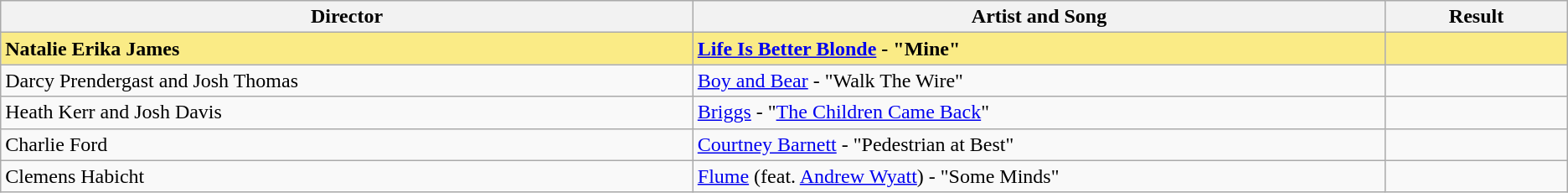<table class="sortable wikitable">
<tr>
<th width="19%">Director</th>
<th width="19%">Artist and Song</th>
<th width="5%">Result</th>
</tr>
<tr style="background:#FAEB86">
<td><strong>Natalie Erika James</strong></td>
<td><strong><a href='#'>Life Is Better Blonde</a> - "Mine"</strong></td>
<td></td>
</tr>
<tr>
<td>Darcy Prendergast and Josh Thomas</td>
<td><a href='#'>Boy and Bear</a> - "Walk The Wire"</td>
<td></td>
</tr>
<tr>
<td>Heath Kerr and Josh Davis</td>
<td><a href='#'>Briggs</a> - "<a href='#'>The Children Came Back</a>"</td>
<td></td>
</tr>
<tr>
<td>Charlie Ford</td>
<td><a href='#'>Courtney Barnett</a> - "Pedestrian at Best"</td>
<td></td>
</tr>
<tr>
<td>Clemens Habicht</td>
<td><a href='#'>Flume</a> (feat. <a href='#'>Andrew Wyatt</a>) - "Some Minds"</td>
<td></td>
</tr>
</table>
